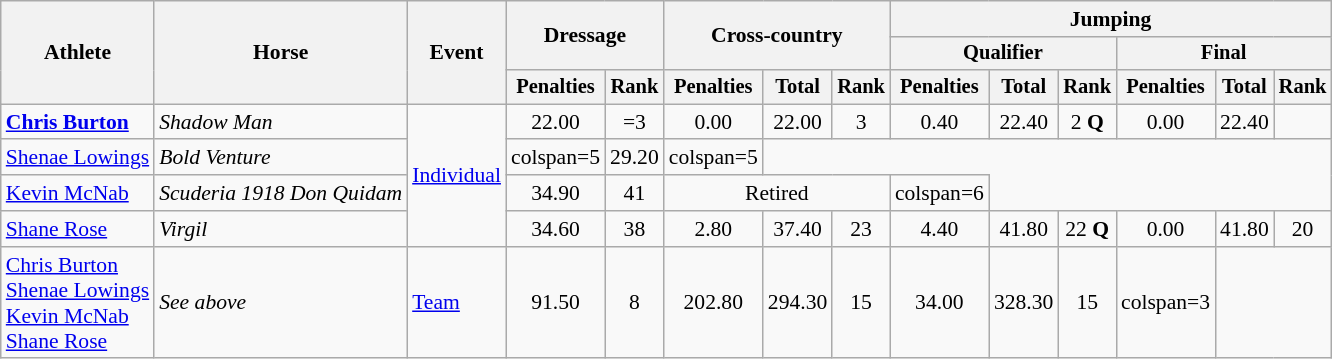<table class=wikitable style=font-size:90%;text-align:center>
<tr>
<th rowspan=3>Athlete</th>
<th rowspan=3>Horse</th>
<th rowspan=3>Event</th>
<th colspan=2 rowspan=2>Dressage</th>
<th colspan=3 rowspan=2>Cross-country</th>
<th colspan=6>Jumping</th>
</tr>
<tr style=font-size:95%>
<th colspan=3>Qualifier</th>
<th colspan=3>Final</th>
</tr>
<tr style=font-size:95%>
<th>Penalties</th>
<th>Rank</th>
<th>Penalties</th>
<th>Total</th>
<th>Rank</th>
<th>Penalties</th>
<th>Total</th>
<th>Rank</th>
<th>Penalties</th>
<th>Total</th>
<th>Rank</th>
</tr>
<tr>
<td align=left><strong><a href='#'>Chris Burton</a></strong></td>
<td align=left><em>Shadow Man</em></td>
<td rowspan=4 align=left><a href='#'>Individual</a></td>
<td>22.00</td>
<td>=3</td>
<td>0.00</td>
<td>22.00</td>
<td>3</td>
<td>0.40</td>
<td>22.40</td>
<td>2 <strong>Q</strong></td>
<td>0.00</td>
<td>22.40</td>
<td></td>
</tr>
<tr>
<td align=left><a href='#'>Shenae Lowings</a></td>
<td align=left><em>Bold Venture</em></td>
<td>colspan=5 </td>
<td>29.20</td>
<td>colspan=5 </td>
</tr>
<tr>
<td align=left><a href='#'>Kevin McNab</a></td>
<td align=left><em>Scuderia 1918 Don Quidam</em></td>
<td>34.90</td>
<td>41</td>
<td colspan=3>Retired</td>
<td>colspan=6 </td>
</tr>
<tr>
<td align=left><a href='#'>Shane Rose</a></td>
<td align=left><em>Virgil</em></td>
<td>34.60</td>
<td>38</td>
<td>2.80</td>
<td>37.40</td>
<td>23</td>
<td>4.40</td>
<td>41.80</td>
<td>22 <strong>Q</strong></td>
<td>0.00</td>
<td>41.80</td>
<td>20</td>
</tr>
<tr>
<td align=left><a href='#'>Chris Burton</a><br><a href='#'>Shenae Lowings</a><br><a href='#'>Kevin McNab</a><br><a href='#'>Shane Rose</a></td>
<td align=left><em>See above</em></td>
<td align=left><a href='#'>Team</a></td>
<td>91.50</td>
<td>8</td>
<td>202.80</td>
<td>294.30</td>
<td>15</td>
<td>34.00</td>
<td>328.30</td>
<td>15</td>
<td>colspan=3 </td>
</tr>
</table>
